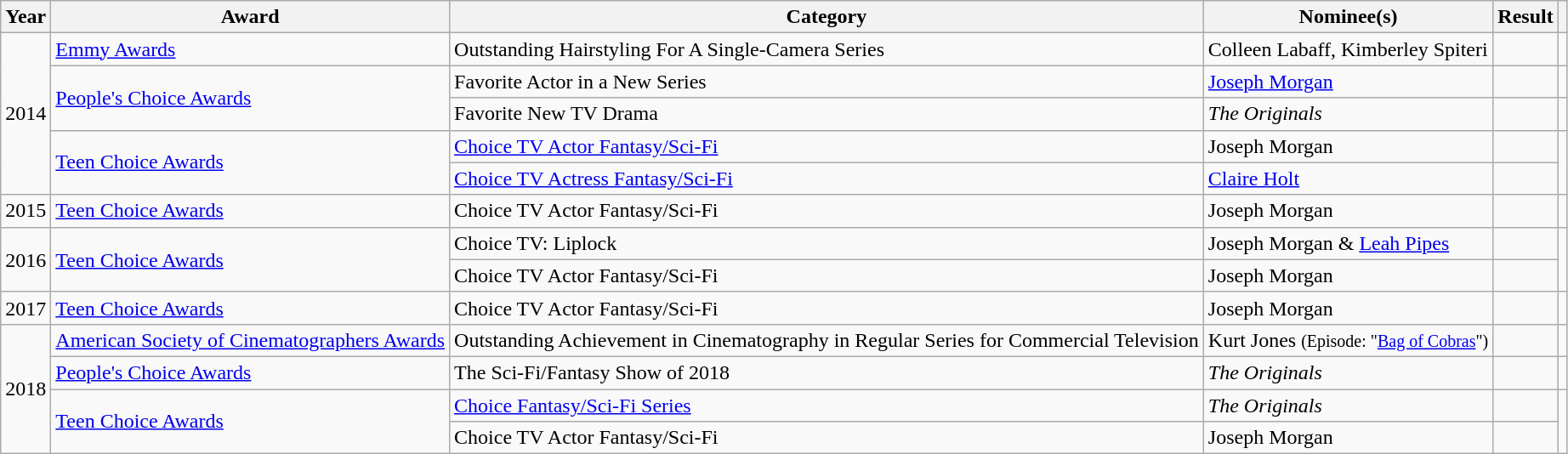<table class="wikitable sortable">
<tr>
<th>Year</th>
<th>Award</th>
<th>Category</th>
<th>Nominee(s)</th>
<th>Result</th>
<th class="unsortable"></th>
</tr>
<tr>
<td rowspan="5">2014</td>
<td><a href='#'>Emmy Awards</a></td>
<td>Outstanding Hairstyling For A Single-Camera Series</td>
<td data-sort-value="Labaff, Colleen">Colleen Labaff, Kimberley Spiteri</td>
<td></td>
<td style="text-align:center;"></td>
</tr>
<tr>
<td rowspan="2"><a href='#'>People's Choice Awards</a></td>
<td>Favorite Actor in a New Series</td>
<td data-sort-value="Morgan, Joseph"><a href='#'>Joseph Morgan</a></td>
<td></td>
<td></td>
</tr>
<tr>
<td>Favorite New TV Drama</td>
<td data-sort-value="Originals, The"><em>The Originals</em></td>
<td></td>
<td style="text-align:center;"></td>
</tr>
<tr>
<td rowspan="2"><a href='#'>Teen Choice Awards</a></td>
<td><a href='#'>Choice TV Actor Fantasy/Sci-Fi</a></td>
<td data-sort-value="Morgan, Joseph">Joseph Morgan</td>
<td></td>
<td style="text-align:center;" rowspan=2></td>
</tr>
<tr>
<td><a href='#'>Choice TV Actress Fantasy/Sci-Fi</a></td>
<td data-sort-value="Holt, Claire"><a href='#'>Claire Holt</a></td>
<td></td>
</tr>
<tr>
<td>2015</td>
<td><a href='#'>Teen Choice Awards</a></td>
<td>Choice TV Actor Fantasy/Sci-Fi</td>
<td data-sort-value="Morgan, Joseph">Joseph Morgan</td>
<td></td>
<td style="text-align:center;"></td>
</tr>
<tr>
<td rowspan="2">2016</td>
<td rowspan="2"><a href='#'>Teen Choice Awards</a></td>
<td>Choice TV: Liplock</td>
<td data-sort-value="Morgan, Joseph & Leah Pipes">Joseph Morgan & <a href='#'>Leah Pipes</a></td>
<td></td>
<td style="text-align:center;" rowspan=2></td>
</tr>
<tr>
<td>Choice TV Actor Fantasy/Sci-Fi</td>
<td data-sort-value="Morgan, Joseph">Joseph Morgan</td>
<td></td>
</tr>
<tr>
<td>2017</td>
<td><a href='#'>Teen Choice Awards</a></td>
<td>Choice TV Actor Fantasy/Sci-Fi</td>
<td data-sort-value="Morgan, Joseph">Joseph Morgan</td>
<td></td>
<td style="text-align:center;"></td>
</tr>
<tr>
<td rowspan="4">2018</td>
<td><a href='#'>American Society of Cinematographers Awards</a></td>
<td>Outstanding Achievement in Cinematography in Regular Series for Commercial Television</td>
<td data-sort-value="Jones, Kurt">Kurt Jones <small>(Episode: "<a href='#'>Bag of Cobras</a>")</small></td>
<td></td>
<td style="text-align:center;"></td>
</tr>
<tr>
<td><a href='#'>People's Choice Awards</a></td>
<td>The Sci-Fi/Fantasy Show of 2018</td>
<td><em>The Originals</em></td>
<td></td>
<td style="text-align:center;"></td>
</tr>
<tr>
<td rowspan="2"><a href='#'>Teen Choice Awards</a></td>
<td><a href='#'>Choice Fantasy/Sci-Fi Series</a></td>
<td data-sort-value="Originals, The"><em>The Originals</em></td>
<td></td>
<td style="text-align:center;" rowspan=2></td>
</tr>
<tr>
<td>Choice TV Actor Fantasy/Sci-Fi</td>
<td data-sort-value="Morgan, Joseph">Joseph Morgan</td>
<td></td>
</tr>
</table>
